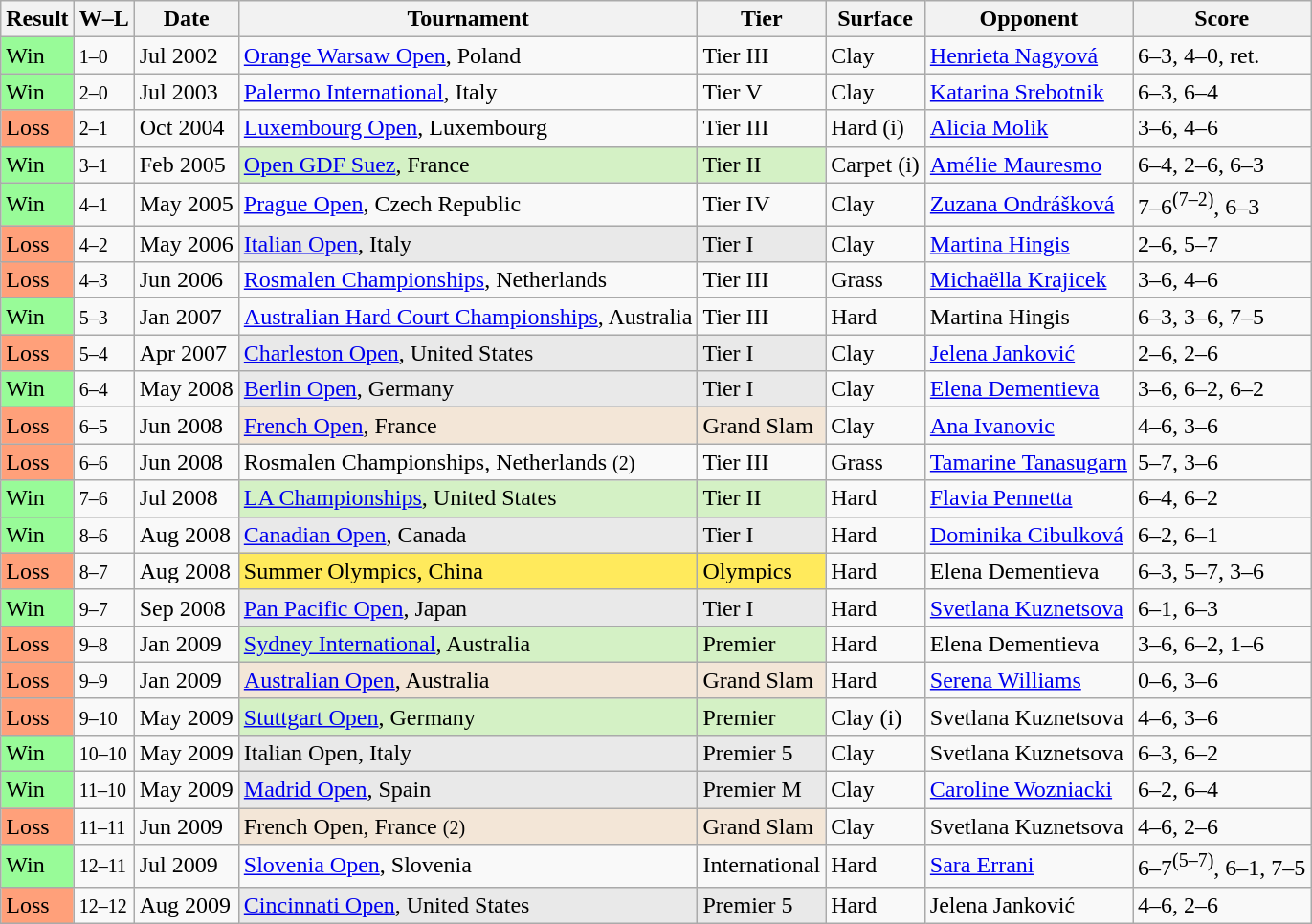<table class="sortable wikitable">
<tr>
<th>Result</th>
<th class="unsortable">W–L</th>
<th>Date</th>
<th>Tournament</th>
<th>Tier</th>
<th>Surface</th>
<th>Opponent</th>
<th class="unsortable">Score</th>
</tr>
<tr>
<td style="background:#98fb98;">Win</td>
<td><small>1–0</small></td>
<td>Jul 2002</td>
<td><a href='#'>Orange Warsaw Open</a>, Poland</td>
<td>Tier III</td>
<td>Clay</td>
<td> <a href='#'>Henrieta Nagyová</a></td>
<td>6–3, 4–0, ret.</td>
</tr>
<tr>
<td style="background:#98fb98;">Win</td>
<td><small>2–0</small></td>
<td>Jul 2003</td>
<td><a href='#'>Palermo International</a>, Italy</td>
<td>Tier V</td>
<td>Clay</td>
<td> <a href='#'>Katarina Srebotnik</a></td>
<td>6–3, 6–4</td>
</tr>
<tr>
<td style="background:#ffa07a;">Loss</td>
<td><small>2–1</small></td>
<td>Oct 2004</td>
<td><a href='#'>Luxembourg Open</a>, Luxembourg</td>
<td>Tier III</td>
<td>Hard (i)</td>
<td> <a href='#'>Alicia Molik</a></td>
<td>3–6, 4–6</td>
</tr>
<tr>
<td style="background:#98fb98;">Win</td>
<td><small>3–1</small></td>
<td>Feb 2005</td>
<td bgcolor=#d4f1c5><a href='#'>Open GDF Suez</a>, France</td>
<td bgcolor=#d4f1c5>Tier II</td>
<td>Carpet (i)</td>
<td> <a href='#'>Amélie Mauresmo</a></td>
<td>6–4, 2–6, 6–3</td>
</tr>
<tr>
<td style="background:#98fb98;">Win</td>
<td><small>4–1</small></td>
<td>May 2005</td>
<td><a href='#'>Prague Open</a>, Czech Republic</td>
<td>Tier IV</td>
<td>Clay</td>
<td> <a href='#'>Zuzana Ondrášková</a></td>
<td>7–6<sup>(7–2)</sup>, 6–3</td>
</tr>
<tr>
<td style="background:#ffa07a;">Loss</td>
<td><small>4–2</small></td>
<td>May 2006</td>
<td bgcolor=#e9e9e9><a href='#'>Italian Open</a>, Italy</td>
<td bgcolor=#e9e9e9>Tier I</td>
<td>Clay</td>
<td> <a href='#'>Martina Hingis</a></td>
<td>2–6, 5–7</td>
</tr>
<tr>
<td style="background:#ffa07a;">Loss</td>
<td><small>4–3</small></td>
<td>Jun 2006</td>
<td><a href='#'>Rosmalen Championships</a>, Netherlands</td>
<td>Tier III</td>
<td>Grass</td>
<td> <a href='#'>Michaëlla Krajicek</a></td>
<td>3–6, 4–6</td>
</tr>
<tr>
<td style="background:#98fb98;">Win</td>
<td><small>5–3</small></td>
<td>Jan 2007</td>
<td><a href='#'>Australian Hard Court Championships</a>, Australia</td>
<td>Tier III</td>
<td>Hard</td>
<td> Martina Hingis</td>
<td>6–3, 3–6, 7–5</td>
</tr>
<tr>
<td style="background:#ffa07a;">Loss</td>
<td><small>5–4</small></td>
<td>Apr 2007</td>
<td bgcolor=#e9e9e9><a href='#'>Charleston Open</a>, United States</td>
<td bgcolor=#e9e9e9>Tier I</td>
<td>Clay</td>
<td> <a href='#'>Jelena Janković</a></td>
<td>2–6, 2–6</td>
</tr>
<tr>
<td style="background:#98fb98;">Win</td>
<td><small>6–4</small></td>
<td>May 2008</td>
<td bgcolor=#e9e9e9><a href='#'>Berlin Open</a>, Germany</td>
<td bgcolor=#e9e9e9>Tier I</td>
<td>Clay</td>
<td> <a href='#'>Elena Dementieva</a></td>
<td>3–6, 6–2, 6–2</td>
</tr>
<tr>
<td style="background:#ffa07a;">Loss</td>
<td><small>6–5</small></td>
<td>Jun 2008</td>
<td bgcolor=#f3e6d7><a href='#'>French Open</a>, France</td>
<td bgcolor=#f3e6d7>Grand Slam</td>
<td>Clay</td>
<td> <a href='#'>Ana Ivanovic</a></td>
<td>4–6, 3–6</td>
</tr>
<tr>
<td style="background:#ffa07a;">Loss</td>
<td><small>6–6</small></td>
<td>Jun 2008</td>
<td>Rosmalen Championships, Netherlands <small>(2)</small></td>
<td>Tier III</td>
<td>Grass</td>
<td> <a href='#'>Tamarine Tanasugarn</a></td>
<td>5–7, 3–6</td>
</tr>
<tr>
<td style="background:#98fb98;">Win</td>
<td><small>7–6</small></td>
<td>Jul 2008</td>
<td bgcolor=#d4f1c5><a href='#'>LA Championships</a>, United States</td>
<td bgcolor=#d4f1c5>Tier II</td>
<td>Hard</td>
<td> <a href='#'>Flavia Pennetta</a></td>
<td>6–4, 6–2</td>
</tr>
<tr>
<td style="background:#98fb98;">Win</td>
<td><small>8–6</small></td>
<td>Aug 2008</td>
<td bgcolor=#e9e9e9><a href='#'>Canadian Open</a>, Canada</td>
<td bgcolor=#e9e9e9>Tier I</td>
<td>Hard</td>
<td> <a href='#'>Dominika Cibulková</a></td>
<td>6–2, 6–1</td>
</tr>
<tr>
<td bgcolor=ffa07a>Loss</td>
<td><small>8–7</small></td>
<td>Aug 2008</td>
<td bgcolor=FFEA5C>Summer Olympics, China</td>
<td bgcolor=FFEA5C>Olympics</td>
<td>Hard</td>
<td> Elena Dementieva</td>
<td>6–3, 5–7, 3–6</td>
</tr>
<tr>
<td style="background:#98fb98;">Win</td>
<td><small>9–7</small></td>
<td>Sep 2008</td>
<td bgcolor="#e9e9e9"><a href='#'>Pan Pacific Open</a>, Japan</td>
<td bgcolor="#e9e9e9">Tier I</td>
<td>Hard</td>
<td> <a href='#'>Svetlana Kuznetsova</a></td>
<td>6–1, 6–3</td>
</tr>
<tr>
<td style="background:#ffa07a;">Loss</td>
<td><small>9–8</small></td>
<td>Jan 2009</td>
<td bgcolor="#d4f1c5"><a href='#'>Sydney International</a>, Australia</td>
<td bgcolor="#d4f1c5">Premier</td>
<td>Hard</td>
<td> Elena Dementieva</td>
<td>3–6, 6–2, 1–6</td>
</tr>
<tr>
<td style="background:#ffa07a;">Loss</td>
<td><small>9–9</small></td>
<td>Jan 2009</td>
<td bgcolor="#f3e6d7"><a href='#'>Australian Open</a>, Australia</td>
<td bgcolor="#f3e6d7">Grand Slam</td>
<td>Hard</td>
<td> <a href='#'>Serena Williams</a></td>
<td>0–6, 3–6</td>
</tr>
<tr>
<td style="background:#ffa07a;">Loss</td>
<td><small>9–10</small></td>
<td>May 2009</td>
<td bgcolor="#d4f1c5"><a href='#'>Stuttgart Open</a>, Germany</td>
<td bgcolor="#d4f1c5">Premier</td>
<td>Clay (i)</td>
<td> Svetlana Kuznetsova</td>
<td>4–6, 3–6</td>
</tr>
<tr>
<td style="background:#98fb98;">Win</td>
<td><small>10–10</small></td>
<td>May 2009</td>
<td bgcolor="#e9e9e9">Italian Open, Italy</td>
<td bgcolor="#e9e9e9">Premier 5</td>
<td>Clay</td>
<td> Svetlana Kuznetsova</td>
<td>6–3, 6–2</td>
</tr>
<tr>
<td style="background:#98fb98;">Win</td>
<td><small>11–10</small></td>
<td>May 2009</td>
<td bgcolor="#e9e9e9"><a href='#'>Madrid Open</a>, Spain</td>
<td bgcolor="#e9e9e9">Premier M</td>
<td>Clay</td>
<td> <a href='#'>Caroline Wozniacki</a></td>
<td>6–2, 6–4</td>
</tr>
<tr>
<td style="background:#ffa07a;">Loss</td>
<td><small>11–11</small></td>
<td>Jun 2009</td>
<td bgcolor="#f3e6d7">French Open, France <small>(2)</small></td>
<td bgcolor="#f3e6d7">Grand Slam</td>
<td>Clay</td>
<td> Svetlana Kuznetsova</td>
<td>4–6, 2–6</td>
</tr>
<tr>
<td style="background:#98fb98;">Win</td>
<td><small>12–11</small></td>
<td>Jul 2009</td>
<td><a href='#'>Slovenia Open</a>, Slovenia</td>
<td>International</td>
<td>Hard</td>
<td> <a href='#'>Sara Errani</a></td>
<td>6–7<sup>(5–7)</sup>, 6–1, 7–5</td>
</tr>
<tr>
<td style="background:#ffa07a;">Loss</td>
<td><small>12–12</small></td>
<td>Aug 2009</td>
<td bgcolor="#e9e9e9"><a href='#'>Cincinnati Open</a>, United States</td>
<td bgcolor="#e9e9e9">Premier 5</td>
<td>Hard</td>
<td> Jelena Janković</td>
<td>4–6, 2–6</td>
</tr>
</table>
